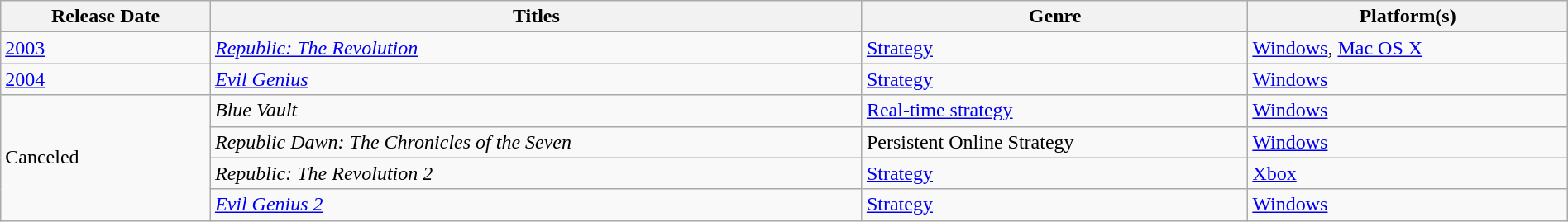<table class="wikitable" width=100%>
<tr>
<th>Release Date</th>
<th>Titles</th>
<th>Genre</th>
<th>Platform(s)</th>
</tr>
<tr>
<td><a href='#'>2003</a></td>
<td><em><a href='#'>Republic: The Revolution</a></em></td>
<td><a href='#'>Strategy</a></td>
<td><a href='#'>Windows</a>, <a href='#'>Mac OS X</a></td>
</tr>
<tr>
<td><a href='#'>2004</a></td>
<td><em><a href='#'>Evil Genius</a></em></td>
<td><a href='#'>Strategy</a></td>
<td><a href='#'>Windows</a></td>
</tr>
<tr>
<td rowspan="4">Canceled</td>
<td><em>Blue Vault</em></td>
<td><a href='#'>Real-time strategy</a></td>
<td><a href='#'>Windows</a></td>
</tr>
<tr>
<td><em>Republic Dawn: The Chronicles of the Seven</em></td>
<td>Persistent Online Strategy</td>
<td><a href='#'>Windows</a></td>
</tr>
<tr>
<td><em>Republic: The Revolution 2</em></td>
<td><a href='#'>Strategy</a></td>
<td><a href='#'>Xbox</a></td>
</tr>
<tr>
<td><em><a href='#'>Evil Genius 2</a></em></td>
<td><a href='#'>Strategy</a></td>
<td><a href='#'>Windows</a></td>
</tr>
</table>
